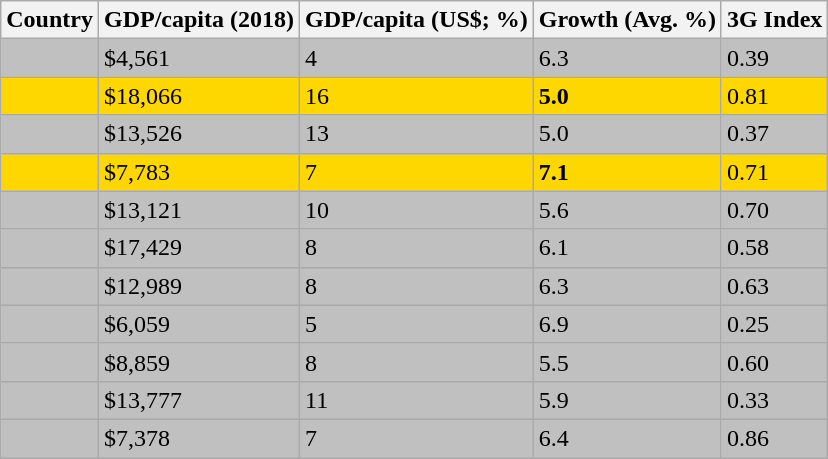<table class="wikitable sortable static-row-numbers static-row-header-text" style="font size:120%;">
<tr>
<th>Country</th>
<th>GDP/capita (2018)</th>
<th>GDP/capita (US$; %)</th>
<th>Growth (Avg. %)</th>
<th>3G Index</th>
</tr>
<tr style="background:silver;">
<td></td>
<td>$4,561</td>
<td>4</td>
<td>6.3</td>
<td>0.39</td>
</tr>
<tr style="background:gold;">
<td><strong></strong></td>
<td>$18,066</td>
<td>16</td>
<td><strong>5.0</strong></td>
<td>0.81</td>
</tr>
<tr style="background:silver;">
<td></td>
<td>$13,526</td>
<td>13</td>
<td>5.0</td>
<td>0.37</td>
</tr>
<tr style="background:gold;">
<td><strong></strong></td>
<td>$7,783</td>
<td>7</td>
<td><strong>7.1</strong></td>
<td>0.71</td>
</tr>
<tr style="background:silver;">
<td></td>
<td>$13,121</td>
<td>10</td>
<td>5.6</td>
<td>0.70</td>
</tr>
<tr style="background:silver;">
<td></td>
<td>$17,429</td>
<td>8</td>
<td>6.1</td>
<td>0.58</td>
</tr>
<tr style="background:silver;">
<td></td>
<td>$12,989</td>
<td>8</td>
<td>6.3</td>
<td>0.63</td>
</tr>
<tr style="background:silver;">
<td></td>
<td>$6,059</td>
<td>5</td>
<td>6.9</td>
<td>0.25</td>
</tr>
<tr style="background:silver;">
<td></td>
<td>$8,859</td>
<td>8</td>
<td>5.5</td>
<td>0.60</td>
</tr>
<tr style="background:silver;">
<td></td>
<td>$13,777</td>
<td>11</td>
<td>5.9</td>
<td>0.33</td>
</tr>
<tr style="background:silver;">
<td></td>
<td>$7,378</td>
<td>7</td>
<td>6.4</td>
<td>0.86</td>
</tr>
<tr>
</tr>
</table>
